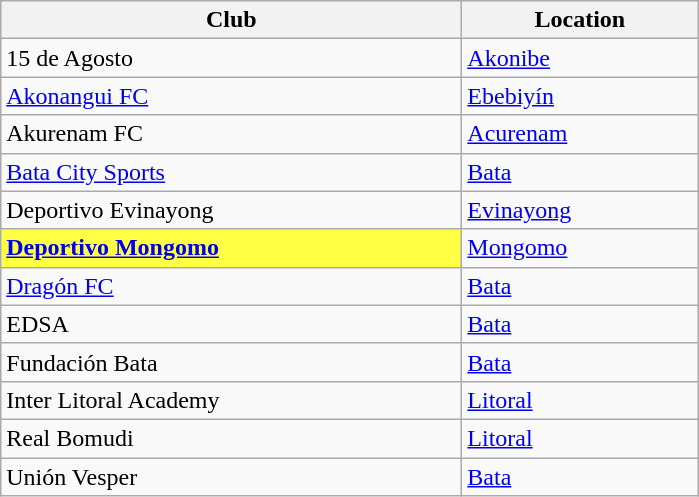<table class="wikitable sortable">
<tr>
<th width="300px" scope="col">Club</th>
<th width="150px" scope="col">Location</th>
</tr>
<tr>
<td>15 de Agosto</td>
<td><a href='#'>Akonibe</a></td>
</tr>
<tr>
<td><a href='#'>Akonangui FC</a></td>
<td><a href='#'>Ebebiyín</a></td>
</tr>
<tr>
<td>Akurenam FC</td>
<td><a href='#'>Acurenam</a></td>
</tr>
<tr>
<td><a href='#'>Bata City Sports</a></td>
<td><a href='#'>Bata</a></td>
</tr>
<tr>
<td>Deportivo Evinayong</td>
<td><a href='#'>Evinayong</a></td>
</tr>
<tr>
<td bgcolor=#ffff44><strong><a href='#'>Deportivo Mongomo</a></strong></td>
<td><a href='#'>Mongomo</a></td>
</tr>
<tr>
<td><a href='#'>Dragón FC</a></td>
<td><a href='#'>Bata</a></td>
</tr>
<tr>
<td>EDSA</td>
<td><a href='#'>Bata</a></td>
</tr>
<tr>
<td>Fundación Bata</td>
<td><a href='#'>Bata</a></td>
</tr>
<tr>
<td>Inter Litoral Academy</td>
<td><a href='#'>Litoral</a></td>
</tr>
<tr>
<td>Real Bomudi</td>
<td><a href='#'>Litoral</a></td>
</tr>
<tr>
<td>Unión Vesper</td>
<td><a href='#'>Bata</a></td>
</tr>
</table>
